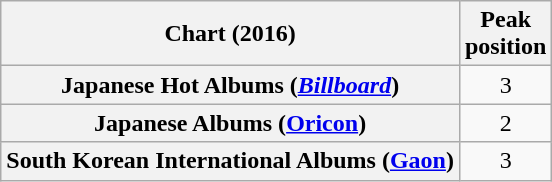<table class="wikitable plainrowheaders" style="text-align:center">
<tr>
<th scope="col">Chart (2016)</th>
<th scope="col">Peak<br> position</th>
</tr>
<tr>
<th scope="row">Japanese Hot Albums (<em><a href='#'>Billboard</a></em>)</th>
<td>3</td>
</tr>
<tr>
<th scope="row">Japanese Albums (<a href='#'>Oricon</a>)</th>
<td>2</td>
</tr>
<tr>
<th scope="row">South Korean International Albums (<a href='#'>Gaon</a>)</th>
<td>3</td>
</tr>
</table>
